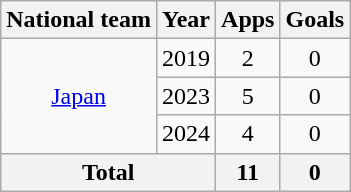<table class="wikitable" style="text-align: center;">
<tr>
<th>National team</th>
<th>Year</th>
<th>Apps</th>
<th>Goals</th>
</tr>
<tr>
<td rowspan="3"><a href='#'>Japan</a></td>
<td>2019</td>
<td>2</td>
<td>0</td>
</tr>
<tr>
<td>2023</td>
<td>5</td>
<td>0</td>
</tr>
<tr>
<td>2024</td>
<td>4</td>
<td>0</td>
</tr>
<tr>
<th colspan="2">Total</th>
<th>11</th>
<th>0</th>
</tr>
</table>
